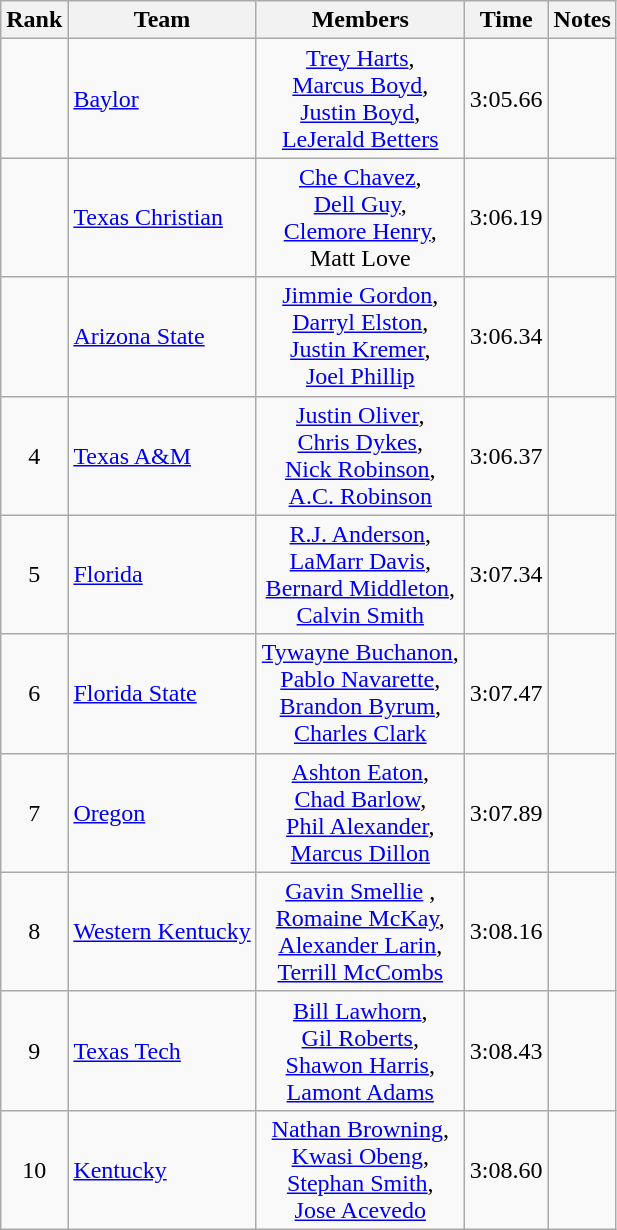<table class="wikitable sortable" style="text-align:center">
<tr>
<th>Rank</th>
<th>Team</th>
<th>Members</th>
<th>Time</th>
<th>Notes</th>
</tr>
<tr>
<td></td>
<td align=left><a href='#'>Baylor</a></td>
<td><a href='#'>Trey Harts</a>,<br><a href='#'>Marcus Boyd</a>,<br><a href='#'>Justin Boyd</a>,<br><a href='#'>LeJerald Betters</a></td>
<td>3:05.66</td>
<td></td>
</tr>
<tr>
<td></td>
<td align=left><a href='#'>Texas Christian</a></td>
<td><a href='#'>Che Chavez</a>,<br><a href='#'>Dell Guy</a>,<br><a href='#'>Clemore Henry</a>,<br>Matt Love</td>
<td>3:06.19</td>
<td></td>
</tr>
<tr>
<td></td>
<td align=left><a href='#'>Arizona State</a></td>
<td><a href='#'>Jimmie Gordon</a>,<br><a href='#'>Darryl Elston</a>,<br><a href='#'>Justin Kremer</a>,<br><a href='#'>Joel Phillip</a> </td>
<td>3:06.34</td>
<td></td>
</tr>
<tr>
<td>4</td>
<td align=left><a href='#'>Texas A&M</a></td>
<td><a href='#'>Justin Oliver</a>,<br><a href='#'>Chris Dykes</a>,<br><a href='#'>Nick Robinson</a>,<br><a href='#'>A.C. Robinson</a></td>
<td>3:06.37</td>
<td></td>
</tr>
<tr>
<td>5</td>
<td align=left><a href='#'>Florida</a></td>
<td><a href='#'>R.J. Anderson</a>,<br><a href='#'>LaMarr Davis</a>,<br><a href='#'>Bernard Middleton</a>,<br><a href='#'>Calvin Smith</a></td>
<td>3:07.34</td>
<td></td>
</tr>
<tr>
<td>6</td>
<td align=left><a href='#'>Florida State</a></td>
<td><a href='#'>Tywayne Buchanon</a>,<br><a href='#'>Pablo Navarette</a>,<br><a href='#'>Brandon Byrum</a>,<br><a href='#'>Charles Clark</a></td>
<td>3:07.47</td>
<td></td>
</tr>
<tr>
<td>7</td>
<td align=left><a href='#'>Oregon</a></td>
<td><a href='#'>Ashton Eaton</a>,<br><a href='#'>Chad Barlow</a>,<br><a href='#'>Phil Alexander</a>,<br><a href='#'>Marcus Dillon</a></td>
<td>3:07.89</td>
<td></td>
</tr>
<tr>
<td>8</td>
<td align=left><a href='#'>Western Kentucky</a></td>
<td><a href='#'>Gavin Smellie</a> ,<br><a href='#'>Romaine McKay</a>,<br><a href='#'>Alexander Larin</a>,<br><a href='#'>Terrill McCombs</a></td>
<td>3:08.16</td>
<td></td>
</tr>
<tr>
<td>9</td>
<td align=left><a href='#'>Texas Tech</a></td>
<td><a href='#'>Bill Lawhorn</a>,<br><a href='#'>Gil Roberts</a>,<br><a href='#'>Shawon Harris</a>,<br><a href='#'>Lamont Adams</a></td>
<td>3:08.43</td>
<td></td>
</tr>
<tr>
<td>10</td>
<td align=left><a href='#'>Kentucky</a></td>
<td><a href='#'>Nathan Browning</a>,<br><a href='#'>Kwasi Obeng</a>,<br><a href='#'>Stephan Smith</a>,<br><a href='#'>Jose Acevedo</a> </td>
<td>3:08.60</td>
<td></td>
</tr>
</table>
